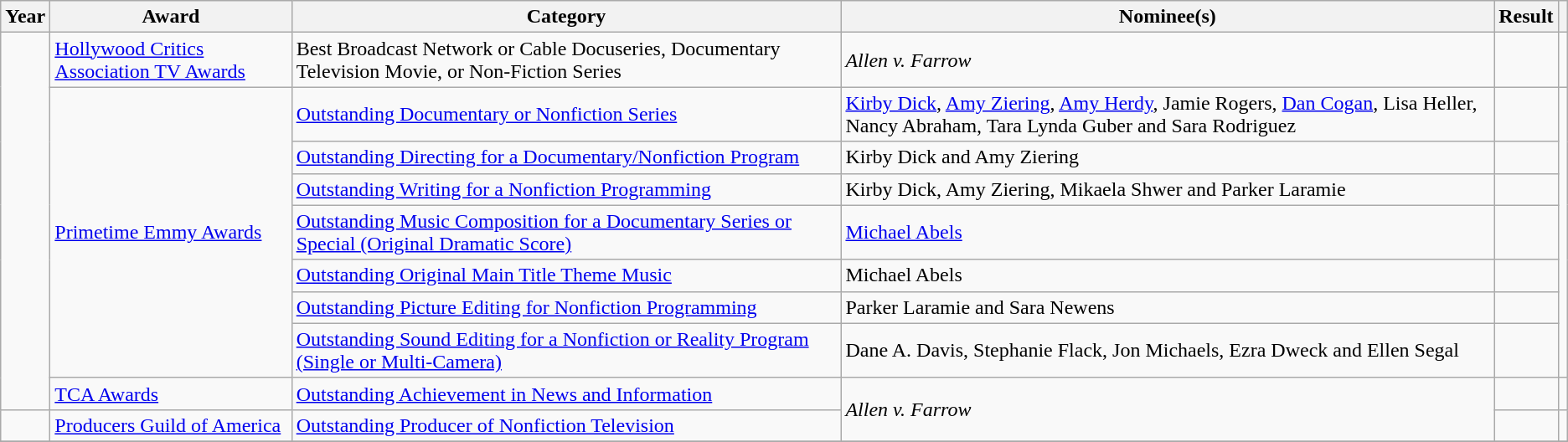<table class="wikitable sortable">
<tr>
<th>Year</th>
<th>Award</th>
<th>Category</th>
<th>Nominee(s)</th>
<th>Result</th>
<th></th>
</tr>
<tr>
<td rowspan="9"></td>
<td><a href='#'>Hollywood Critics Association TV Awards</a></td>
<td>Best Broadcast Network or Cable Docuseries, Documentary Television Movie, or Non-Fiction Series</td>
<td><em>Allen v. Farrow</em></td>
<td></td>
<td align="center"></td>
</tr>
<tr>
<td rowspan="7"><a href='#'>Primetime Emmy Awards</a></td>
<td><a href='#'>Outstanding Documentary or Nonfiction Series</a></td>
<td><a href='#'>Kirby Dick</a>, <a href='#'>Amy Ziering</a>, <a href='#'>Amy Herdy</a>, Jamie Rogers, <a href='#'>Dan Cogan</a>, Lisa Heller, Nancy Abraham, Tara Lynda Guber and Sara Rodriguez</td>
<td></td>
<td align="center" rowspan="7"></td>
</tr>
<tr>
<td><a href='#'>Outstanding Directing for a Documentary/Nonfiction Program</a></td>
<td>Kirby Dick and Amy Ziering </td>
<td></td>
</tr>
<tr>
<td><a href='#'>Outstanding Writing for a Nonfiction Programming</a></td>
<td>Kirby Dick, Amy Ziering, Mikaela Shwer and Parker Laramie </td>
<td></td>
</tr>
<tr>
<td><a href='#'>Outstanding Music Composition for a Documentary Series or Special (Original Dramatic Score)</a></td>
<td><a href='#'>Michael Abels</a> </td>
<td></td>
</tr>
<tr>
<td><a href='#'>Outstanding Original Main Title Theme Music</a></td>
<td>Michael Abels</td>
<td></td>
</tr>
<tr>
<td><a href='#'>Outstanding Picture Editing for Nonfiction Programming</a></td>
<td>Parker Laramie and Sara Newens </td>
<td></td>
</tr>
<tr>
<td><a href='#'>Outstanding Sound Editing for a Nonfiction or Reality Program (Single or Multi-Camera)</a></td>
<td>Dane A. Davis, Stephanie Flack, Jon Michaels, Ezra Dweck and Ellen Segal </td>
<td></td>
</tr>
<tr>
<td><a href='#'>TCA Awards</a></td>
<td><a href='#'>Outstanding Achievement in News and Information</a></td>
<td rowspan="2"><em>Allen v. Farrow</em></td>
<td></td>
<td align="center"></td>
</tr>
<tr>
<td></td>
<td><a href='#'>Producers Guild of America</a></td>
<td><a href='#'>Outstanding Producer of Nonfiction Television</a></td>
<td></td>
<td align="center"></td>
</tr>
<tr>
</tr>
</table>
